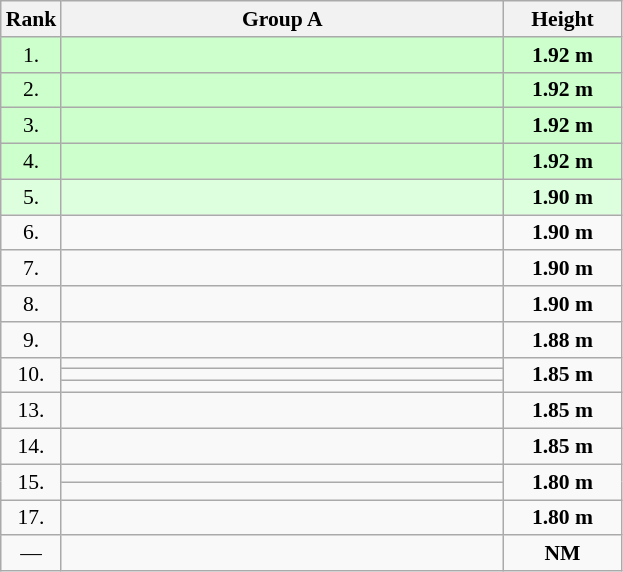<table class="wikitable" style="border-collapse: collapse; font-size: 90%;">
<tr>
<th>Rank</th>
<th style="width: 20em">Group A</th>
<th style="width: 5em">Height</th>
</tr>
<tr style="background:#ccffcc;">
<td align="center">1.</td>
<td></td>
<td align="center"><strong>1.92 m</strong></td>
</tr>
<tr style="background:#ccffcc;">
<td align="center">2.</td>
<td></td>
<td align="center"><strong>1.92 m</strong></td>
</tr>
<tr style="background:#ccffcc;">
<td align="center">3.</td>
<td></td>
<td align="center"><strong>1.92 m</strong></td>
</tr>
<tr style="background:#ccffcc;">
<td align="center">4.</td>
<td></td>
<td align="center"><strong>1.92 m</strong></td>
</tr>
<tr style="background:#ddffdd;">
<td align="center">5.</td>
<td></td>
<td align="center"><strong>1.90 m</strong></td>
</tr>
<tr>
<td align="center">6.</td>
<td></td>
<td align="center"><strong>1.90 m</strong></td>
</tr>
<tr>
<td align="center">7.</td>
<td></td>
<td align="center"><strong>1.90 m</strong></td>
</tr>
<tr>
<td align="center">8.</td>
<td></td>
<td align="center"><strong>1.90 m</strong></td>
</tr>
<tr>
<td align="center">9.</td>
<td></td>
<td align="center"><strong>1.88 m</strong></td>
</tr>
<tr>
<td rowspan=3 align="center">10.</td>
<td></td>
<td rowspan=3 align="center"><strong>1.85 m</strong></td>
</tr>
<tr>
<td></td>
</tr>
<tr>
<td></td>
</tr>
<tr>
<td align="center">13.</td>
<td></td>
<td align="center"><strong>1.85 m</strong></td>
</tr>
<tr>
<td align="center">14.</td>
<td></td>
<td align="center"><strong>1.85 m</strong></td>
</tr>
<tr>
<td rowspan=2 align="center">15.</td>
<td></td>
<td rowspan=2 align="center"><strong>1.80 m</strong></td>
</tr>
<tr>
<td></td>
</tr>
<tr>
<td align="center">17.</td>
<td></td>
<td align="center"><strong>1.80 m</strong></td>
</tr>
<tr>
<td align="center">—</td>
<td></td>
<td align="center"><strong>NM</strong></td>
</tr>
</table>
